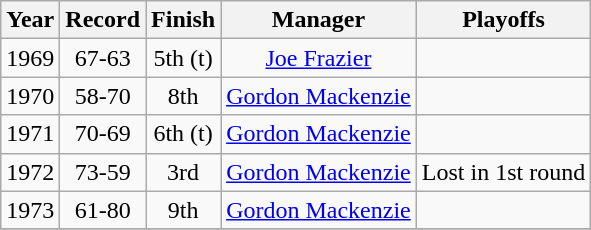<table class="wikitable">
<tr>
<th>Year</th>
<th>Record</th>
<th>Finish</th>
<th>Manager</th>
<th>Playoffs</th>
</tr>
<tr align=center>
<td>1969</td>
<td>67-63</td>
<td>5th (t)</td>
<td><a href='#'>Joe Frazier</a></td>
<td></td>
</tr>
<tr align=center>
<td>1970</td>
<td>58-70</td>
<td>8th</td>
<td><a href='#'>Gordon Mackenzie</a></td>
<td></td>
</tr>
<tr align=center>
<td>1971</td>
<td>70-69</td>
<td>6th (t)</td>
<td><a href='#'>Gordon Mackenzie</a></td>
<td></td>
</tr>
<tr align=center>
<td>1972</td>
<td>73-59</td>
<td>3rd</td>
<td><a href='#'>Gordon Mackenzie</a></td>
<td>Lost in 1st round</td>
</tr>
<tr align=center>
<td>1973</td>
<td>61-80</td>
<td>9th</td>
<td><a href='#'>Gordon Mackenzie</a></td>
<td></td>
</tr>
<tr align=center>
</tr>
</table>
